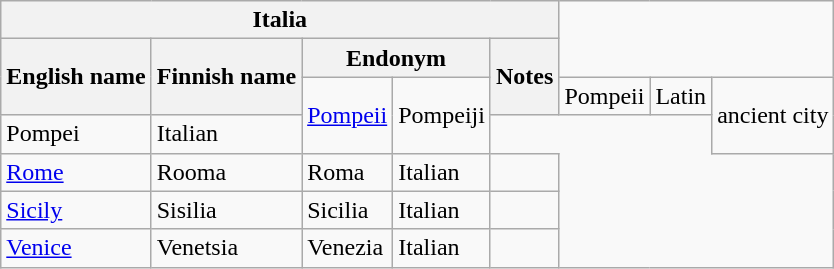<table class="wikitable sortable">
<tr>
<th colspan="5"> Italia</th>
</tr>
<tr>
<th rowspan="2">English name</th>
<th rowspan="2">Finnish name</th>
<th colspan="2">Endonym</th>
<th rowspan="2">Notes</th>
</tr>
<tr>
<td rowspan="2"><a href='#'>Pompeii</a></td>
<td rowspan="2">Pompeiji</td>
<td>Pompeii</td>
<td>Latin</td>
<td rowspan="2">ancient city</td>
</tr>
<tr>
<td>Pompei</td>
<td>Italian</td>
</tr>
<tr>
<td><a href='#'>Rome</a></td>
<td>Rooma</td>
<td>Roma</td>
<td>Italian</td>
<td></td>
</tr>
<tr>
<td><a href='#'>Sicily</a></td>
<td>Sisilia</td>
<td>Sicilia</td>
<td>Italian</td>
<td></td>
</tr>
<tr>
<td><a href='#'>Venice</a></td>
<td>Venetsia</td>
<td>Venezia</td>
<td>Italian</td>
<td></td>
</tr>
</table>
